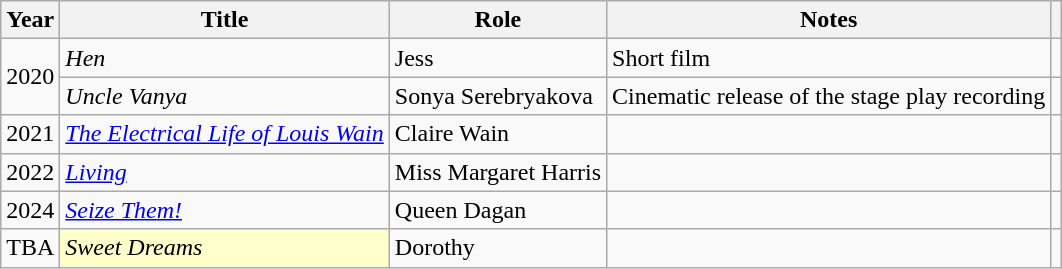<table class="wikitable sortable plainrowheaders">
<tr>
<th>Year</th>
<th>Title</th>
<th>Role</th>
<th class="unsortable">Notes</th>
<th class="unsortable"></th>
</tr>
<tr>
<td rowspan="2">2020</td>
<td><em>Hen</em></td>
<td>Jess</td>
<td>Short film</td>
<td style="text-align:center;"></td>
</tr>
<tr>
<td><em>Uncle Vanya</em></td>
<td>Sonya Serebryakova</td>
<td>Cinematic release of the stage play recording</td>
<td></td>
</tr>
<tr>
<td>2021</td>
<td><em><a href='#'>The Electrical Life of Louis Wain</a></em></td>
<td>Claire Wain</td>
<td></td>
<td style="text-align:center;"></td>
</tr>
<tr>
<td>2022</td>
<td><em><a href='#'>Living</a></em></td>
<td>Miss Margaret Harris</td>
<td></td>
<td style="text-align:center;"></td>
</tr>
<tr>
<td>2024</td>
<td><em><a href='#'>Seize Them!</a></em></td>
<td>Queen Dagan</td>
<td></td>
<td style="text-align:center;"></td>
</tr>
<tr>
<td>TBA</td>
<td style="background:#FFFFCC;"><em>Sweet Dreams</em> </td>
<td>Dorothy</td>
<td></td>
<td style="text-align:center;"></td>
</tr>
</table>
